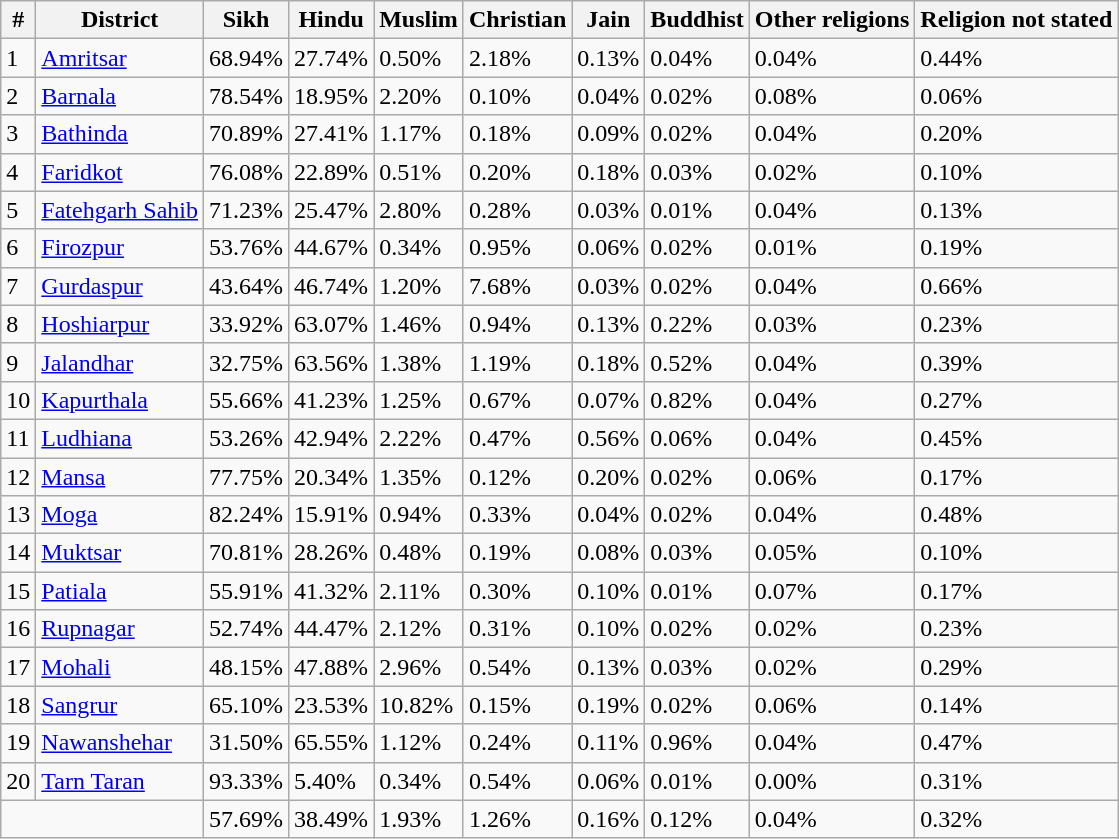<table class="wikitable sortable">
<tr>
<th>#</th>
<th>District</th>
<th>Sikh</th>
<th>Hindu</th>
<th>Muslim</th>
<th>Christian</th>
<th>Jain</th>
<th>Buddhist</th>
<th>Other religions</th>
<th>Religion not stated</th>
</tr>
<tr>
<td>1</td>
<td><a href='#'>Amritsar</a></td>
<td>68.94%</td>
<td>27.74%</td>
<td>0.50%</td>
<td>2.18%</td>
<td>0.13%</td>
<td>0.04%</td>
<td>0.04%</td>
<td>0.44%</td>
</tr>
<tr>
<td>2</td>
<td><a href='#'>Barnala</a></td>
<td>78.54%</td>
<td>18.95%</td>
<td>2.20%</td>
<td>0.10%</td>
<td>0.04%</td>
<td>0.02%</td>
<td>0.08%</td>
<td>0.06%</td>
</tr>
<tr>
<td>3</td>
<td><a href='#'>Bathinda</a></td>
<td>70.89%</td>
<td>27.41%</td>
<td>1.17%</td>
<td>0.18%</td>
<td>0.09%</td>
<td>0.02%</td>
<td>0.04%</td>
<td>0.20%</td>
</tr>
<tr>
<td>4</td>
<td><a href='#'>Faridkot</a></td>
<td>76.08%</td>
<td>22.89%</td>
<td>0.51%</td>
<td>0.20%</td>
<td>0.18%</td>
<td>0.03%</td>
<td>0.02%</td>
<td>0.10%</td>
</tr>
<tr>
<td>5</td>
<td><a href='#'>Fatehgarh Sahib</a></td>
<td>71.23%</td>
<td>25.47%</td>
<td>2.80%</td>
<td>0.28%</td>
<td>0.03%</td>
<td>0.01%</td>
<td>0.04%</td>
<td>0.13%</td>
</tr>
<tr>
<td>6</td>
<td><a href='#'>Firozpur</a></td>
<td>53.76%</td>
<td>44.67%</td>
<td>0.34%</td>
<td>0.95%</td>
<td>0.06%</td>
<td>0.02%</td>
<td>0.01%</td>
<td>0.19%</td>
</tr>
<tr>
<td>7</td>
<td><a href='#'>Gurdaspur</a></td>
<td>43.64%</td>
<td>46.74%</td>
<td>1.20%</td>
<td>7.68%</td>
<td>0.03%</td>
<td>0.02%</td>
<td>0.04%</td>
<td>0.66%</td>
</tr>
<tr>
<td>8</td>
<td><a href='#'>Hoshiarpur</a></td>
<td>33.92%</td>
<td>63.07%</td>
<td>1.46%</td>
<td>0.94%</td>
<td>0.13%</td>
<td>0.22%</td>
<td>0.03%</td>
<td>0.23%</td>
</tr>
<tr>
<td>9</td>
<td><a href='#'>Jalandhar</a></td>
<td>32.75%</td>
<td>63.56%</td>
<td>1.38%</td>
<td>1.19%</td>
<td>0.18%</td>
<td>0.52%</td>
<td>0.04%</td>
<td>0.39%</td>
</tr>
<tr>
<td>10</td>
<td><a href='#'>Kapurthala</a></td>
<td>55.66%</td>
<td>41.23%</td>
<td>1.25%</td>
<td>0.67%</td>
<td>0.07%</td>
<td>0.82%</td>
<td>0.04%</td>
<td>0.27%</td>
</tr>
<tr>
<td>11</td>
<td><a href='#'>Ludhiana</a></td>
<td>53.26%</td>
<td>42.94%</td>
<td>2.22%</td>
<td>0.47%</td>
<td>0.56%</td>
<td>0.06%</td>
<td>0.04%</td>
<td>0.45%</td>
</tr>
<tr>
<td>12</td>
<td><a href='#'>Mansa</a></td>
<td>77.75%</td>
<td>20.34%</td>
<td>1.35%</td>
<td>0.12%</td>
<td>0.20%</td>
<td>0.02%</td>
<td>0.06%</td>
<td>0.17%</td>
</tr>
<tr>
<td>13</td>
<td><a href='#'>Moga</a></td>
<td>82.24%</td>
<td>15.91%</td>
<td>0.94%</td>
<td>0.33%</td>
<td>0.04%</td>
<td>0.02%</td>
<td>0.04%</td>
<td>0.48%</td>
</tr>
<tr>
<td>14</td>
<td><a href='#'>Muktsar</a></td>
<td>70.81%</td>
<td>28.26%</td>
<td>0.48%</td>
<td>0.19%</td>
<td>0.08%</td>
<td>0.03%</td>
<td>0.05%</td>
<td>0.10%</td>
</tr>
<tr>
<td>15</td>
<td><a href='#'>Patiala</a></td>
<td>55.91%</td>
<td>41.32%</td>
<td>2.11%</td>
<td>0.30%</td>
<td>0.10%</td>
<td>0.01%</td>
<td>0.07%</td>
<td>0.17%</td>
</tr>
<tr>
<td>16</td>
<td><a href='#'>Rupnagar</a></td>
<td>52.74%</td>
<td>44.47%</td>
<td>2.12%</td>
<td>0.31%</td>
<td>0.10%</td>
<td>0.02%</td>
<td>0.02%</td>
<td>0.23%</td>
</tr>
<tr>
<td>17</td>
<td><a href='#'>Mohali</a></td>
<td>48.15%</td>
<td>47.88%</td>
<td>2.96%</td>
<td>0.54%</td>
<td>0.13%</td>
<td>0.03%</td>
<td>0.02%</td>
<td>0.29%</td>
</tr>
<tr>
<td>18</td>
<td><a href='#'>Sangrur</a></td>
<td>65.10%</td>
<td>23.53%</td>
<td>10.82%</td>
<td>0.15%</td>
<td>0.19%</td>
<td>0.02%</td>
<td>0.06%</td>
<td>0.14%</td>
</tr>
<tr>
<td>19</td>
<td><a href='#'>Nawanshehar</a></td>
<td>31.50%</td>
<td>65.55%</td>
<td>1.12%</td>
<td>0.24%</td>
<td>0.11%</td>
<td>0.96%</td>
<td>0.04%</td>
<td>0.47%</td>
</tr>
<tr>
<td>20</td>
<td><a href='#'>Tarn Taran</a></td>
<td>93.33%</td>
<td>5.40%</td>
<td>0.34%</td>
<td>0.54%</td>
<td>0.06%</td>
<td>0.01%</td>
<td>0.00%</td>
<td>0.31%</td>
</tr>
<tr>
<td colspan="2"></td>
<td>57.69%</td>
<td>38.49%</td>
<td>1.93%</td>
<td>1.26%</td>
<td>0.16%</td>
<td>0.12%</td>
<td>0.04%</td>
<td>0.32%</td>
</tr>
</table>
